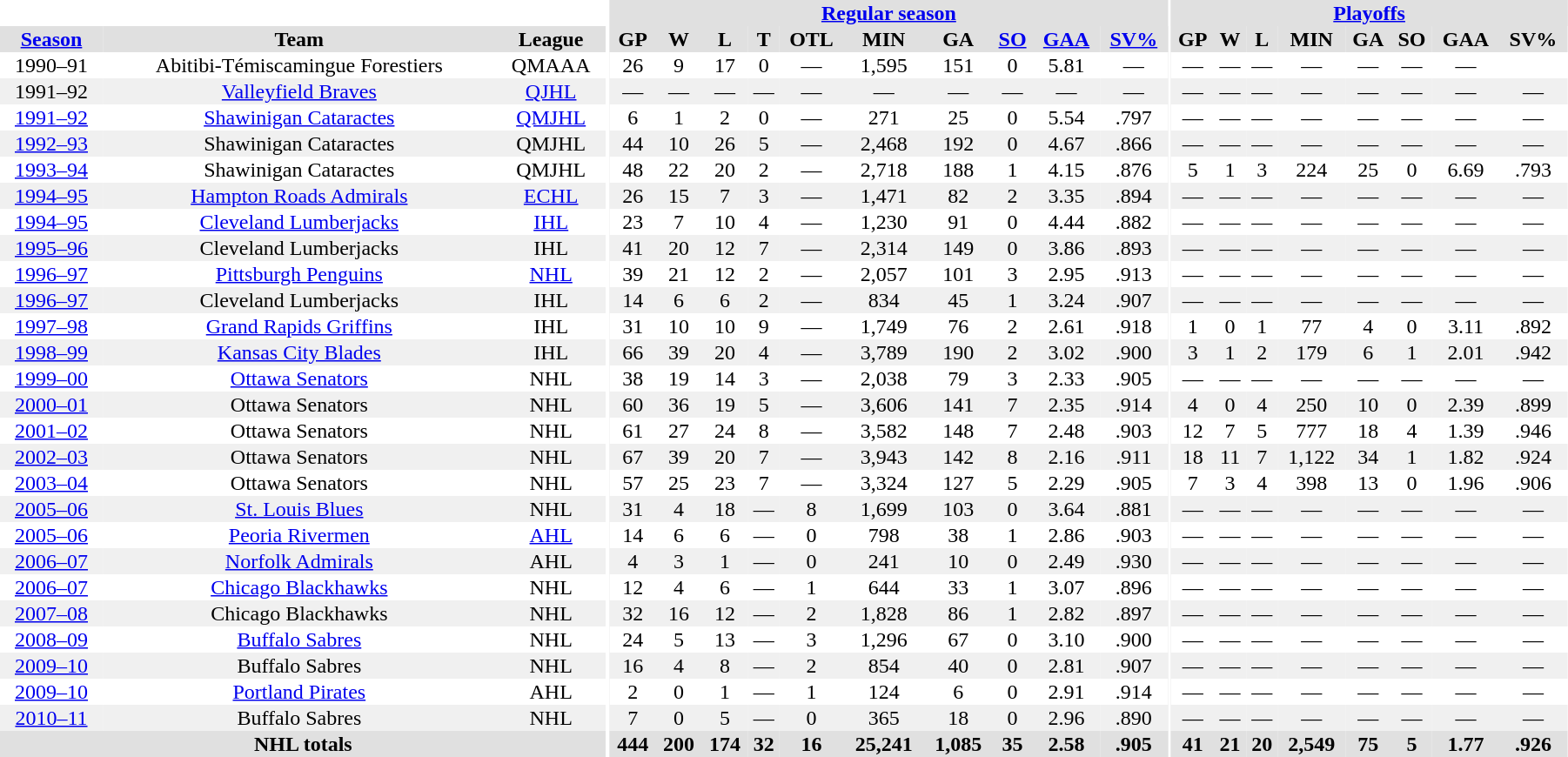<table border="0" cellpadding="1" cellspacing="0" style="width:95%; text-align:center;">
<tr bgcolor="#e0e0e0">
<th colspan="3" bgcolor="#ffffff"></th>
<th rowspan="99" bgcolor="#ffffff"></th>
<th colspan="10" bgcolor="#e0e0e0"><a href='#'>Regular season</a></th>
<th rowspan="99" bgcolor="#ffffff"></th>
<th colspan="8" bgcolor="#e0e0e0"><a href='#'>Playoffs</a></th>
</tr>
<tr bgcolor="#e0e0e0">
<th><a href='#'>Season</a></th>
<th>Team</th>
<th>League</th>
<th>GP</th>
<th>W</th>
<th>L</th>
<th>T</th>
<th>OTL</th>
<th>MIN</th>
<th>GA</th>
<th><a href='#'>SO</a></th>
<th><a href='#'>GAA</a></th>
<th><a href='#'>SV%</a></th>
<th>GP</th>
<th>W</th>
<th>L</th>
<th>MIN</th>
<th>GA</th>
<th>SO</th>
<th>GAA</th>
<th>SV%</th>
</tr>
<tr>
<td>1990–91</td>
<td>Abitibi-Témiscamingue Forestiers</td>
<td>QMAAA</td>
<td>26</td>
<td>9</td>
<td>17</td>
<td>0</td>
<td>—</td>
<td>1,595</td>
<td>151</td>
<td>0</td>
<td>5.81</td>
<td>—</td>
<td>—</td>
<td>—</td>
<td>—</td>
<td>—</td>
<td>—</td>
<td>—</td>
<td>—</td>
</tr>
<tr bgcolor="#f0f0f0">
<td>1991–92</td>
<td><a href='#'>Valleyfield Braves</a></td>
<td><a href='#'>QJHL</a></td>
<td>—</td>
<td>—</td>
<td>—</td>
<td>—</td>
<td>—</td>
<td>—</td>
<td>—</td>
<td>—</td>
<td>—</td>
<td>—</td>
<td>—</td>
<td>—</td>
<td>—</td>
<td>—</td>
<td>—</td>
<td>—</td>
<td>—</td>
<td>—</td>
</tr>
<tr>
<td><a href='#'>1991–92</a></td>
<td><a href='#'>Shawinigan Cataractes</a></td>
<td><a href='#'>QMJHL</a></td>
<td>6</td>
<td>1</td>
<td>2</td>
<td>0</td>
<td>—</td>
<td>271</td>
<td>25</td>
<td>0</td>
<td>5.54</td>
<td>.797</td>
<td>—</td>
<td>—</td>
<td>—</td>
<td>—</td>
<td>—</td>
<td>—</td>
<td>—</td>
<td>—</td>
</tr>
<tr bgcolor="#f0f0f0">
<td><a href='#'>1992–93</a></td>
<td>Shawinigan Cataractes</td>
<td>QMJHL</td>
<td>44</td>
<td>10</td>
<td>26</td>
<td>5</td>
<td>—</td>
<td>2,468</td>
<td>192</td>
<td>0</td>
<td>4.67</td>
<td>.866</td>
<td>—</td>
<td>—</td>
<td>—</td>
<td>—</td>
<td>—</td>
<td>—</td>
<td>—</td>
<td>—</td>
</tr>
<tr>
<td><a href='#'>1993–94</a></td>
<td>Shawinigan Cataractes</td>
<td>QMJHL</td>
<td>48</td>
<td>22</td>
<td>20</td>
<td>2</td>
<td>—</td>
<td>2,718</td>
<td>188</td>
<td>1</td>
<td>4.15</td>
<td>.876</td>
<td>5</td>
<td>1</td>
<td>3</td>
<td>224</td>
<td>25</td>
<td>0</td>
<td>6.69</td>
<td>.793</td>
</tr>
<tr bgcolor="#f0f0f0">
<td><a href='#'>1994–95</a></td>
<td><a href='#'>Hampton Roads Admirals</a></td>
<td><a href='#'>ECHL</a></td>
<td>26</td>
<td>15</td>
<td>7</td>
<td>3</td>
<td>—</td>
<td>1,471</td>
<td>82</td>
<td>2</td>
<td>3.35</td>
<td>.894</td>
<td>—</td>
<td>—</td>
<td>—</td>
<td>—</td>
<td>—</td>
<td>—</td>
<td>—</td>
<td>—</td>
</tr>
<tr>
<td><a href='#'>1994–95</a></td>
<td><a href='#'>Cleveland Lumberjacks</a></td>
<td><a href='#'>IHL</a></td>
<td>23</td>
<td>7</td>
<td>10</td>
<td>4</td>
<td>—</td>
<td>1,230</td>
<td>91</td>
<td>0</td>
<td>4.44</td>
<td>.882</td>
<td>—</td>
<td>—</td>
<td>—</td>
<td>—</td>
<td>—</td>
<td>—</td>
<td>—</td>
<td>—</td>
</tr>
<tr bgcolor="#f0f0f0">
<td><a href='#'>1995–96</a></td>
<td>Cleveland Lumberjacks</td>
<td>IHL</td>
<td>41</td>
<td>20</td>
<td>12</td>
<td>7</td>
<td>—</td>
<td>2,314</td>
<td>149</td>
<td>0</td>
<td>3.86</td>
<td>.893</td>
<td>—</td>
<td>—</td>
<td>—</td>
<td>—</td>
<td>—</td>
<td>—</td>
<td>—</td>
<td>—</td>
</tr>
<tr>
<td><a href='#'>1996–97</a></td>
<td><a href='#'>Pittsburgh Penguins</a></td>
<td><a href='#'>NHL</a></td>
<td>39</td>
<td>21</td>
<td>12</td>
<td>2</td>
<td>—</td>
<td>2,057</td>
<td>101</td>
<td>3</td>
<td>2.95</td>
<td>.913</td>
<td>—</td>
<td>—</td>
<td>—</td>
<td>—</td>
<td>—</td>
<td>—</td>
<td>—</td>
<td>—</td>
</tr>
<tr bgcolor="#f0f0f0">
<td><a href='#'>1996–97</a></td>
<td>Cleveland Lumberjacks</td>
<td>IHL</td>
<td>14</td>
<td>6</td>
<td>6</td>
<td>2</td>
<td>—</td>
<td>834</td>
<td>45</td>
<td>1</td>
<td>3.24</td>
<td>.907</td>
<td>—</td>
<td>—</td>
<td>—</td>
<td>—</td>
<td>—</td>
<td>—</td>
<td>—</td>
<td>—</td>
</tr>
<tr>
<td><a href='#'>1997–98</a></td>
<td><a href='#'>Grand Rapids Griffins</a></td>
<td>IHL</td>
<td>31</td>
<td>10</td>
<td>10</td>
<td>9</td>
<td>—</td>
<td>1,749</td>
<td>76</td>
<td>2</td>
<td>2.61</td>
<td>.918</td>
<td>1</td>
<td>0</td>
<td>1</td>
<td>77</td>
<td>4</td>
<td>0</td>
<td>3.11</td>
<td>.892</td>
</tr>
<tr bgcolor="#f0f0f0">
<td><a href='#'>1998–99</a></td>
<td><a href='#'>Kansas City Blades</a></td>
<td>IHL</td>
<td>66</td>
<td>39</td>
<td>20</td>
<td>4</td>
<td>—</td>
<td>3,789</td>
<td>190</td>
<td>2</td>
<td>3.02</td>
<td>.900</td>
<td>3</td>
<td>1</td>
<td>2</td>
<td>179</td>
<td>6</td>
<td>1</td>
<td>2.01</td>
<td>.942</td>
</tr>
<tr>
<td><a href='#'>1999–00</a></td>
<td><a href='#'>Ottawa Senators</a></td>
<td>NHL</td>
<td>38</td>
<td>19</td>
<td>14</td>
<td>3</td>
<td>—</td>
<td>2,038</td>
<td>79</td>
<td>3</td>
<td>2.33</td>
<td>.905</td>
<td>—</td>
<td>—</td>
<td>—</td>
<td>—</td>
<td>—</td>
<td>—</td>
<td>—</td>
<td>—</td>
</tr>
<tr bgcolor="#f0f0f0">
<td><a href='#'>2000–01</a></td>
<td>Ottawa Senators</td>
<td>NHL</td>
<td>60</td>
<td>36</td>
<td>19</td>
<td>5</td>
<td>—</td>
<td>3,606</td>
<td>141</td>
<td>7</td>
<td>2.35</td>
<td>.914</td>
<td>4</td>
<td>0</td>
<td>4</td>
<td>250</td>
<td>10</td>
<td>0</td>
<td>2.39</td>
<td>.899</td>
</tr>
<tr>
<td><a href='#'>2001–02</a></td>
<td>Ottawa Senators</td>
<td>NHL</td>
<td>61</td>
<td>27</td>
<td>24</td>
<td>8</td>
<td>—</td>
<td>3,582</td>
<td>148</td>
<td>7</td>
<td>2.48</td>
<td>.903</td>
<td>12</td>
<td>7</td>
<td>5</td>
<td>777</td>
<td>18</td>
<td>4</td>
<td>1.39</td>
<td>.946</td>
</tr>
<tr bgcolor="#f0f0f0">
<td><a href='#'>2002–03</a></td>
<td>Ottawa Senators</td>
<td>NHL</td>
<td>67</td>
<td>39</td>
<td>20</td>
<td>7</td>
<td>—</td>
<td>3,943</td>
<td>142</td>
<td>8</td>
<td>2.16</td>
<td>.911</td>
<td>18</td>
<td>11</td>
<td>7</td>
<td>1,122</td>
<td>34</td>
<td>1</td>
<td>1.82</td>
<td>.924</td>
</tr>
<tr>
<td><a href='#'>2003–04</a></td>
<td>Ottawa Senators</td>
<td>NHL</td>
<td>57</td>
<td>25</td>
<td>23</td>
<td>7</td>
<td>—</td>
<td>3,324</td>
<td>127</td>
<td>5</td>
<td>2.29</td>
<td>.905</td>
<td>7</td>
<td>3</td>
<td>4</td>
<td>398</td>
<td>13</td>
<td>0</td>
<td>1.96</td>
<td>.906</td>
</tr>
<tr bgcolor="#f0f0f0">
<td><a href='#'>2005–06</a></td>
<td><a href='#'>St. Louis Blues</a></td>
<td>NHL</td>
<td>31</td>
<td>4</td>
<td>18</td>
<td>—</td>
<td>8</td>
<td>1,699</td>
<td>103</td>
<td>0</td>
<td>3.64</td>
<td>.881</td>
<td>—</td>
<td>—</td>
<td>—</td>
<td>—</td>
<td>—</td>
<td>—</td>
<td>—</td>
<td>—</td>
</tr>
<tr>
<td><a href='#'>2005–06</a></td>
<td><a href='#'>Peoria Rivermen</a></td>
<td><a href='#'>AHL</a></td>
<td>14</td>
<td>6</td>
<td>6</td>
<td>—</td>
<td>0</td>
<td>798</td>
<td>38</td>
<td>1</td>
<td>2.86</td>
<td>.903</td>
<td>—</td>
<td>—</td>
<td>—</td>
<td>—</td>
<td>—</td>
<td>—</td>
<td>—</td>
<td>—</td>
</tr>
<tr bgcolor="#f0f0f0">
<td><a href='#'>2006–07</a></td>
<td><a href='#'>Norfolk Admirals</a></td>
<td>AHL</td>
<td>4</td>
<td>3</td>
<td>1</td>
<td>—</td>
<td>0</td>
<td>241</td>
<td>10</td>
<td>0</td>
<td>2.49</td>
<td>.930</td>
<td>—</td>
<td>—</td>
<td>—</td>
<td>—</td>
<td>—</td>
<td>—</td>
<td>—</td>
<td>—</td>
</tr>
<tr>
<td><a href='#'>2006–07</a></td>
<td><a href='#'>Chicago Blackhawks</a></td>
<td>NHL</td>
<td>12</td>
<td>4</td>
<td>6</td>
<td>—</td>
<td>1</td>
<td>644</td>
<td>33</td>
<td>1</td>
<td>3.07</td>
<td>.896</td>
<td>—</td>
<td>—</td>
<td>—</td>
<td>—</td>
<td>—</td>
<td>—</td>
<td>—</td>
<td>—</td>
</tr>
<tr bgcolor="#f0f0f0">
<td><a href='#'>2007–08</a></td>
<td>Chicago Blackhawks</td>
<td>NHL</td>
<td>32</td>
<td>16</td>
<td>12</td>
<td>—</td>
<td>2</td>
<td>1,828</td>
<td>86</td>
<td>1</td>
<td>2.82</td>
<td>.897</td>
<td>—</td>
<td>—</td>
<td>—</td>
<td>—</td>
<td>—</td>
<td>—</td>
<td>—</td>
<td>—</td>
</tr>
<tr>
<td><a href='#'>2008–09</a></td>
<td><a href='#'>Buffalo Sabres</a></td>
<td>NHL</td>
<td>24</td>
<td>5</td>
<td>13</td>
<td>—</td>
<td>3</td>
<td>1,296</td>
<td>67</td>
<td>0</td>
<td>3.10</td>
<td>.900</td>
<td>—</td>
<td>—</td>
<td>—</td>
<td>—</td>
<td>—</td>
<td>—</td>
<td>—</td>
<td>—</td>
</tr>
<tr bgcolor="#f0f0f0">
<td><a href='#'>2009–10</a></td>
<td>Buffalo Sabres</td>
<td>NHL</td>
<td>16</td>
<td>4</td>
<td>8</td>
<td>—</td>
<td>2</td>
<td>854</td>
<td>40</td>
<td>0</td>
<td>2.81</td>
<td>.907</td>
<td>—</td>
<td>—</td>
<td>—</td>
<td>—</td>
<td>—</td>
<td>—</td>
<td>—</td>
<td>—</td>
</tr>
<tr>
<td><a href='#'>2009–10</a></td>
<td><a href='#'>Portland Pirates</a></td>
<td>AHL</td>
<td>2</td>
<td>0</td>
<td>1</td>
<td>—</td>
<td>1</td>
<td>124</td>
<td>6</td>
<td>0</td>
<td>2.91</td>
<td>.914</td>
<td>—</td>
<td>—</td>
<td>—</td>
<td>—</td>
<td>—</td>
<td>—</td>
<td>—</td>
<td>—</td>
</tr>
<tr bgcolor="#f0f0f0">
<td><a href='#'>2010–11</a></td>
<td>Buffalo Sabres</td>
<td>NHL</td>
<td>7</td>
<td>0</td>
<td>5</td>
<td>—</td>
<td>0</td>
<td>365</td>
<td>18</td>
<td>0</td>
<td>2.96</td>
<td>.890</td>
<td>—</td>
<td>—</td>
<td>—</td>
<td>—</td>
<td>—</td>
<td>—</td>
<td>—</td>
<td>—</td>
</tr>
<tr bgcolor="#e0e0e0">
<th colspan=3>NHL totals</th>
<th>444</th>
<th>200</th>
<th>174</th>
<th>32</th>
<th>16</th>
<th>25,241</th>
<th>1,085</th>
<th>35</th>
<th>2.58</th>
<th>.905</th>
<th>41</th>
<th>21</th>
<th>20</th>
<th>2,549</th>
<th>75</th>
<th>5</th>
<th>1.77</th>
<th>.926</th>
</tr>
</table>
